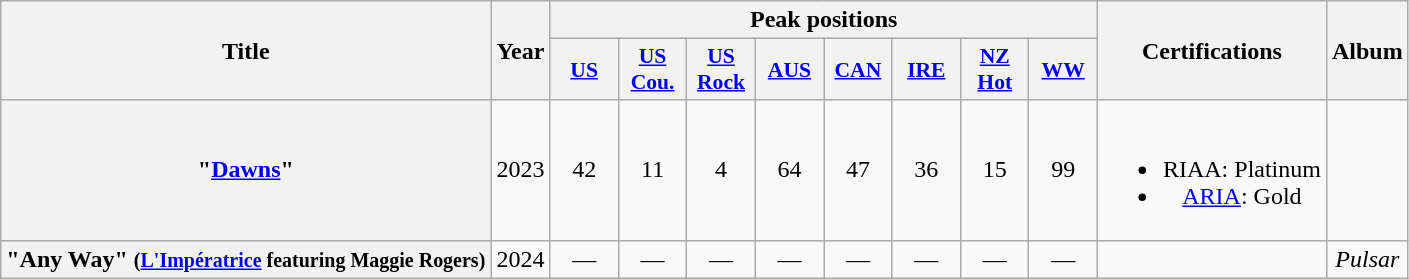<table class="wikitable plainrowheaders" style="text-align:center;">
<tr>
<th scope="col" rowspan="2">Title</th>
<th scope="col" rowspan="2">Year</th>
<th scope="col" colspan="8">Peak positions</th>
<th scope="col" rowspan="2">Certifications</th>
<th scope="col" rowspan="2">Album</th>
</tr>
<tr>
<th scope="col" style="width:2.7em;font-size:90%;"><a href='#'>US</a><br></th>
<th scope="col" style="width:2.7em;font-size:90%;"><a href='#'>US<br>Cou.</a><br></th>
<th scope="col" style="width:2.7em;font-size:90%;"><a href='#'>US<br>Rock</a><br></th>
<th scope="col" style="width:2.7em;font-size:90%;"><a href='#'>AUS</a><br></th>
<th scope="col" style="width:2.7em;font-size:90%;"><a href='#'>CAN</a><br></th>
<th scope="col" style="width:2.7em;font-size:90%;"><a href='#'>IRE</a><br></th>
<th scope="col" style="width:2.7em;font-size:90%;"><a href='#'>NZ<br>Hot</a><br></th>
<th scope="col" style="width:2.7em;font-size:90%;"><a href='#'>WW</a><br></th>
</tr>
<tr>
<th scope="row">"<a href='#'>Dawns</a>"<br></th>
<td>2023</td>
<td>42</td>
<td>11</td>
<td>4</td>
<td>64</td>
<td>47</td>
<td>36</td>
<td>15</td>
<td>99</td>
<td><br><ul><li>RIAA: Platinum</li><li><a href='#'>ARIA</a>: Gold</li></ul></td>
<td></td>
</tr>
<tr>
<th scope="row">"Any Way" <small>(<a href='#'>L'Impératrice</a>  featuring Maggie Rogers)</small></th>
<td>2024</td>
<td>—</td>
<td>—</td>
<td>—</td>
<td>—</td>
<td>—</td>
<td>—</td>
<td>—</td>
<td>—</td>
<td></td>
<td><em>Pulsar</em></td>
</tr>
</table>
